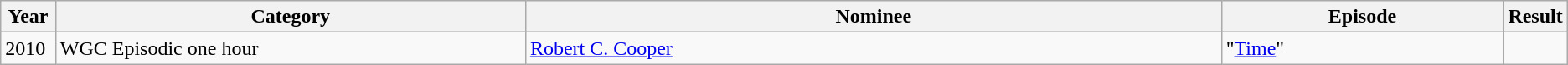<table class="wikitable">
<tr>
<th width="3.5%">Year</th>
<th width="30%">Category</th>
<th>Nominee</th>
<th width="18%">Episode</th>
<th width="3.5%">Result</th>
</tr>
<tr>
<td>2010</td>
<td>WGC Episodic one hour</td>
<td><a href='#'>Robert C. Cooper</a></td>
<td>"<a href='#'>Time</a>"</td>
<td></td>
</tr>
</table>
